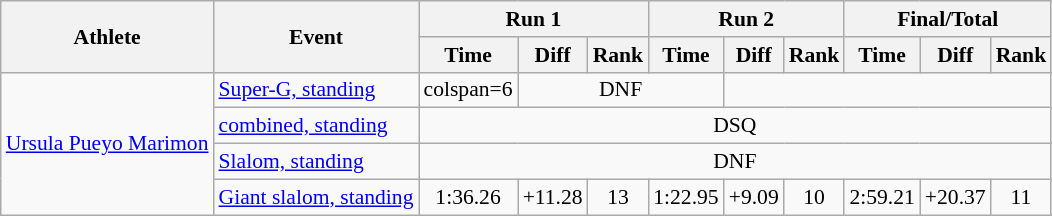<table class="wikitable" style="font-size:90%">
<tr>
<th rowspan="2">Athlete</th>
<th rowspan="2">Event</th>
<th colspan="3">Run 1</th>
<th colspan="3">Run 2</th>
<th colspan="3">Final/Total</th>
</tr>
<tr>
<th>Time</th>
<th>Diff</th>
<th>Rank</th>
<th>Time</th>
<th>Diff</th>
<th>Rank</th>
<th>Time</th>
<th>Diff</th>
<th>Rank</th>
</tr>
<tr>
<td rowspan=4><a href='#'>Ursula Pueyo Marimon</a></td>
<td><a href='#'>Super-G, standing</a></td>
<td>colspan=6 </td>
<td align="center" colspan=3>DNF</td>
</tr>
<tr>
<td><a href='#'>combined, standing</a></td>
<td align="center" colspan=9>DSQ</td>
</tr>
<tr>
<td><a href='#'>Slalom, standing</a></td>
<td align="center" colspan=9>DNF</td>
</tr>
<tr>
<td><a href='#'>Giant slalom, standing</a></td>
<td align="center">1:36.26</td>
<td align="center">+11.28</td>
<td align="center">13</td>
<td align="center">1:22.95</td>
<td align="center">+9.09</td>
<td align="center">10</td>
<td align="center">2:59.21</td>
<td align="center">+20.37</td>
<td align="center">11</td>
</tr>
</table>
